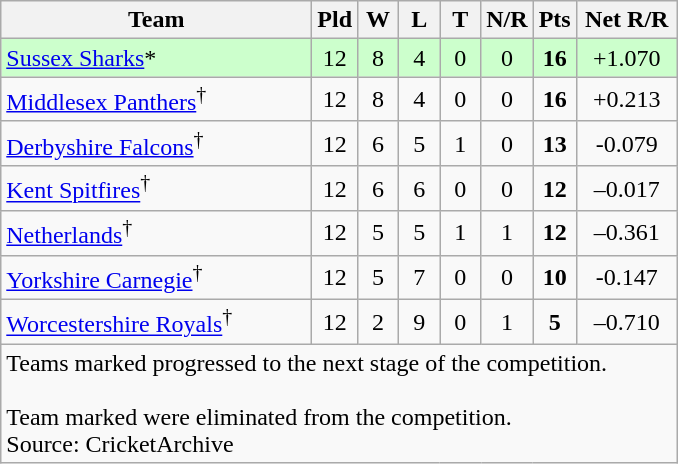<table class="wikitable" style="text-align: center;">
<tr>
<th width=200>Team</th>
<th width=20>Pld</th>
<th width=20>W</th>
<th width=20>L</th>
<th width=20>T</th>
<th width=20>N/R</th>
<th width=20>Pts</th>
<th width=60>Net R/R</th>
</tr>
<tr style="background:#ccffcc;">
<td align=left><a href='#'>Sussex Sharks</a>*</td>
<td>12</td>
<td>8</td>
<td>4</td>
<td>0</td>
<td>0</td>
<td><strong>16</strong></td>
<td>+1.070</td>
</tr>
<tr>
<td align=left><a href='#'>Middlesex Panthers</a><sup>†</sup></td>
<td>12</td>
<td>8</td>
<td>4</td>
<td>0</td>
<td>0</td>
<td><strong>16</strong></td>
<td>+0.213</td>
</tr>
<tr>
<td align=left><a href='#'>Derbyshire Falcons</a><sup>†</sup></td>
<td>12</td>
<td>6</td>
<td>5</td>
<td>1</td>
<td>0</td>
<td><strong>13</strong></td>
<td>-0.079</td>
</tr>
<tr>
<td align=left><a href='#'>Kent Spitfires</a><sup>†</sup></td>
<td>12</td>
<td>6</td>
<td>6</td>
<td>0</td>
<td>0</td>
<td><strong>12</strong></td>
<td>–0.017</td>
</tr>
<tr>
<td align=left><a href='#'>Netherlands</a><sup>†</sup></td>
<td>12</td>
<td>5</td>
<td>5</td>
<td>1</td>
<td>1</td>
<td><strong>12</strong></td>
<td>–0.361</td>
</tr>
<tr>
<td align=left><a href='#'>Yorkshire Carnegie</a><sup>†</sup></td>
<td>12</td>
<td>5</td>
<td>7</td>
<td>0</td>
<td>0</td>
<td><strong>10</strong></td>
<td>-0.147</td>
</tr>
<tr>
<td align=left><a href='#'>Worcestershire Royals</a><sup>†</sup></td>
<td>12</td>
<td>2</td>
<td>9</td>
<td>0</td>
<td>1</td>
<td><strong>5</strong></td>
<td>–0.710</td>
</tr>
<tr>
<td colspan="8" align="left">Teams marked  progressed to the next stage of the competition.<br><br>Team marked  were eliminated from the competition.<br>Source: CricketArchive</td>
</tr>
</table>
